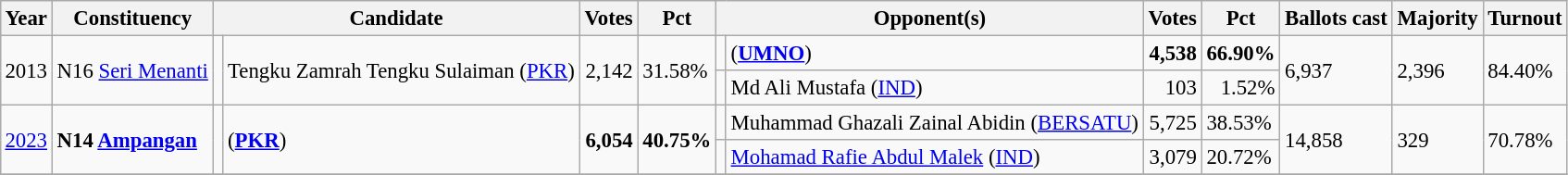<table class="wikitable" style="margin:0.5em ; font-size:95%">
<tr>
<th>Year</th>
<th>Constituency</th>
<th colspan=2>Candidate</th>
<th>Votes</th>
<th>Pct</th>
<th colspan=2>Opponent(s)</th>
<th>Votes</th>
<th>Pct</th>
<th>Ballots cast</th>
<th>Majority</th>
<th>Turnout</th>
</tr>
<tr>
<td rowspan=2>2013</td>
<td rowspan=2>N16 <a href='#'>Seri Menanti</a></td>
<td rowspan=2 ></td>
<td rowspan=2>Tengku Zamrah Tengku Sulaiman (<a href='#'>PKR</a>)</td>
<td rowspan=2 align=right>2,142</td>
<td rowspan=2>31.58%</td>
<td></td>
<td> (<a href='#'><strong>UMNO</strong></a>)</td>
<td align=right><strong>4,538</strong></td>
<td><strong>66.90%</strong></td>
<td rowspan=2>6,937</td>
<td rowspan=2>2,396</td>
<td rowspan=2>84.40%</td>
</tr>
<tr>
<td></td>
<td>Md Ali Mustafa (<a href='#'>IND</a>)</td>
<td align=right>103</td>
<td align=right>1.52%</td>
</tr>
<tr>
<td rowspan=2><a href='#'>2023</a></td>
<td rowspan=2><strong>N14 <a href='#'>Ampangan</a></strong></td>
<td rowspan=2 ></td>
<td rowspan=2> (<a href='#'><strong>PKR</strong></a>)</td>
<td rowspan=2 align=right><strong>6,054</strong></td>
<td rowspan=2><strong>40.75%</strong></td>
<td bgcolor=></td>
<td>Muhammad Ghazali Zainal Abidin (<a href='#'>BERSATU</a>)</td>
<td align=right>5,725</td>
<td>38.53%</td>
<td rowspan=2>14,858</td>
<td rowspan=2>329</td>
<td rowspan=2>70.78%</td>
</tr>
<tr>
<td></td>
<td><a href='#'>Mohamad Rafie Abdul Malek</a> (<a href='#'>IND</a>)</td>
<td align=right>3,079</td>
<td>20.72%</td>
</tr>
<tr>
</tr>
</table>
